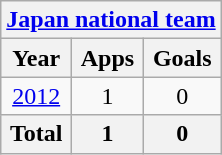<table class="wikitable" style="text-align:center">
<tr>
<th colspan=3><a href='#'>Japan national team</a></th>
</tr>
<tr>
<th>Year</th>
<th>Apps</th>
<th>Goals</th>
</tr>
<tr>
<td><a href='#'>2012</a></td>
<td>1</td>
<td>0</td>
</tr>
<tr>
<th>Total</th>
<th>1</th>
<th>0</th>
</tr>
</table>
